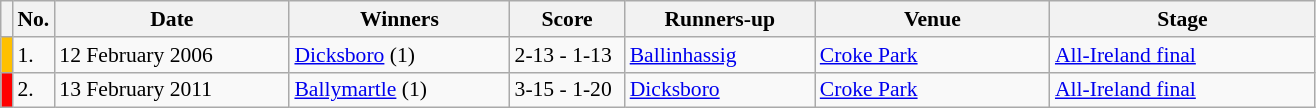<table class="wikitable" style="font-size:90%">
<tr>
<th width=1></th>
<th width=5>No.</th>
<th width=150>Date</th>
<th width=140>Winners</th>
<th width=70>Score</th>
<th width=120>Runners-up</th>
<th width=150>Venue</th>
<th width=170>Stage</th>
</tr>
<tr>
<td style="background-color:#FFC000"></td>
<td>1.</td>
<td>12 February 2006</td>
<td><a href='#'>Dicksboro</a> (1)</td>
<td>2-13 - 1-13</td>
<td><a href='#'>Ballinhassig</a></td>
<td><a href='#'>Croke Park</a></td>
<td><a href='#'>All-Ireland final</a></td>
</tr>
<tr>
<td style="background-color:#FF0000"></td>
<td>2.</td>
<td>13 February 2011</td>
<td><a href='#'>Ballymartle</a> (1)</td>
<td>3-15 - 1-20</td>
<td><a href='#'>Dicksboro</a></td>
<td><a href='#'>Croke Park</a></td>
<td><a href='#'>All-Ireland final</a></td>
</tr>
</table>
